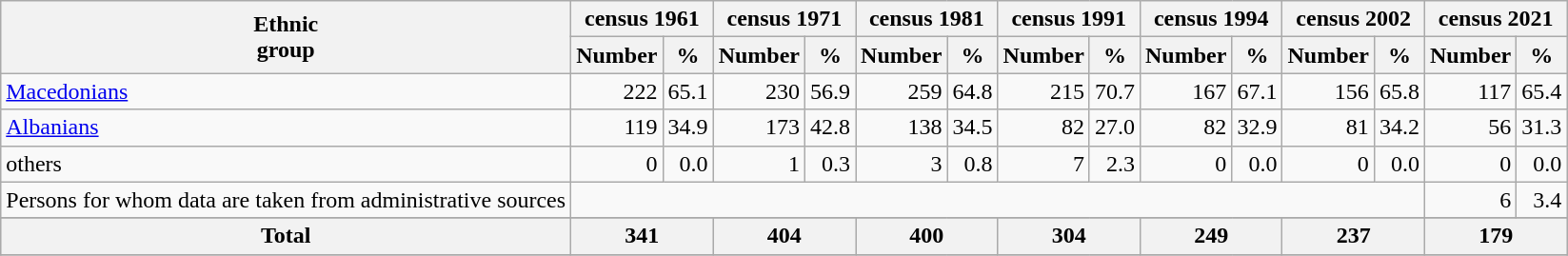<table class="wikitable">
<tr>
<th rowspan="2">Ethnic<br>group</th>
<th colspan="2">census 1961</th>
<th colspan="2">census 1971</th>
<th colspan="2">census 1981</th>
<th colspan="2">census 1991</th>
<th colspan="2">census 1994</th>
<th colspan="2">census 2002</th>
<th colspan="2">census 2021</th>
</tr>
<tr bgcolor="#e0e0e0">
<th>Number</th>
<th>%</th>
<th>Number</th>
<th>%</th>
<th>Number</th>
<th>%</th>
<th>Number</th>
<th>%</th>
<th>Number</th>
<th>%</th>
<th>Number</th>
<th>%</th>
<th>Number</th>
<th>%</th>
</tr>
<tr>
<td><a href='#'>Macedonians</a></td>
<td align="right">222</td>
<td align="right">65.1</td>
<td align="right">230</td>
<td align="right">56.9</td>
<td align="right">259</td>
<td align="right">64.8</td>
<td align="right">215</td>
<td align="right">70.7</td>
<td align="right">167</td>
<td align="right">67.1</td>
<td align="right">156</td>
<td align="right">65.8</td>
<td align="right">117</td>
<td align="right">65.4</td>
</tr>
<tr>
<td><a href='#'>Albanians</a></td>
<td align="right">119</td>
<td align="right">34.9</td>
<td align="right">173</td>
<td align="right">42.8</td>
<td align="right">138</td>
<td align="right">34.5</td>
<td align="right">82</td>
<td align="right">27.0</td>
<td align="right">82</td>
<td align="right">32.9</td>
<td align="right">81</td>
<td align="right">34.2</td>
<td align="right">56</td>
<td align="right">31.3</td>
</tr>
<tr>
<td>others</td>
<td align="right">0</td>
<td align="right">0.0</td>
<td align="right">1</td>
<td align="right">0.3</td>
<td align="right">3</td>
<td align="right">0.8</td>
<td align="right">7</td>
<td align="right">2.3</td>
<td align="right">0</td>
<td align="right">0.0</td>
<td align="right">0</td>
<td align="right">0.0</td>
<td align="right">0</td>
<td align="right">0.0</td>
</tr>
<tr>
<td>Persons for whom data are taken from administrative sources</td>
<td colspan="12"></td>
<td align="right">6</td>
<td align="right">3.4</td>
</tr>
<tr>
</tr>
<tr bgcolor="#e0e0e0">
<th align="left">Total</th>
<th colspan="2">341</th>
<th colspan="2">404</th>
<th colspan="2">400</th>
<th colspan="2">304</th>
<th colspan="2">249</th>
<th colspan="2">237</th>
<th colspan="2">179</th>
</tr>
<tr>
</tr>
</table>
